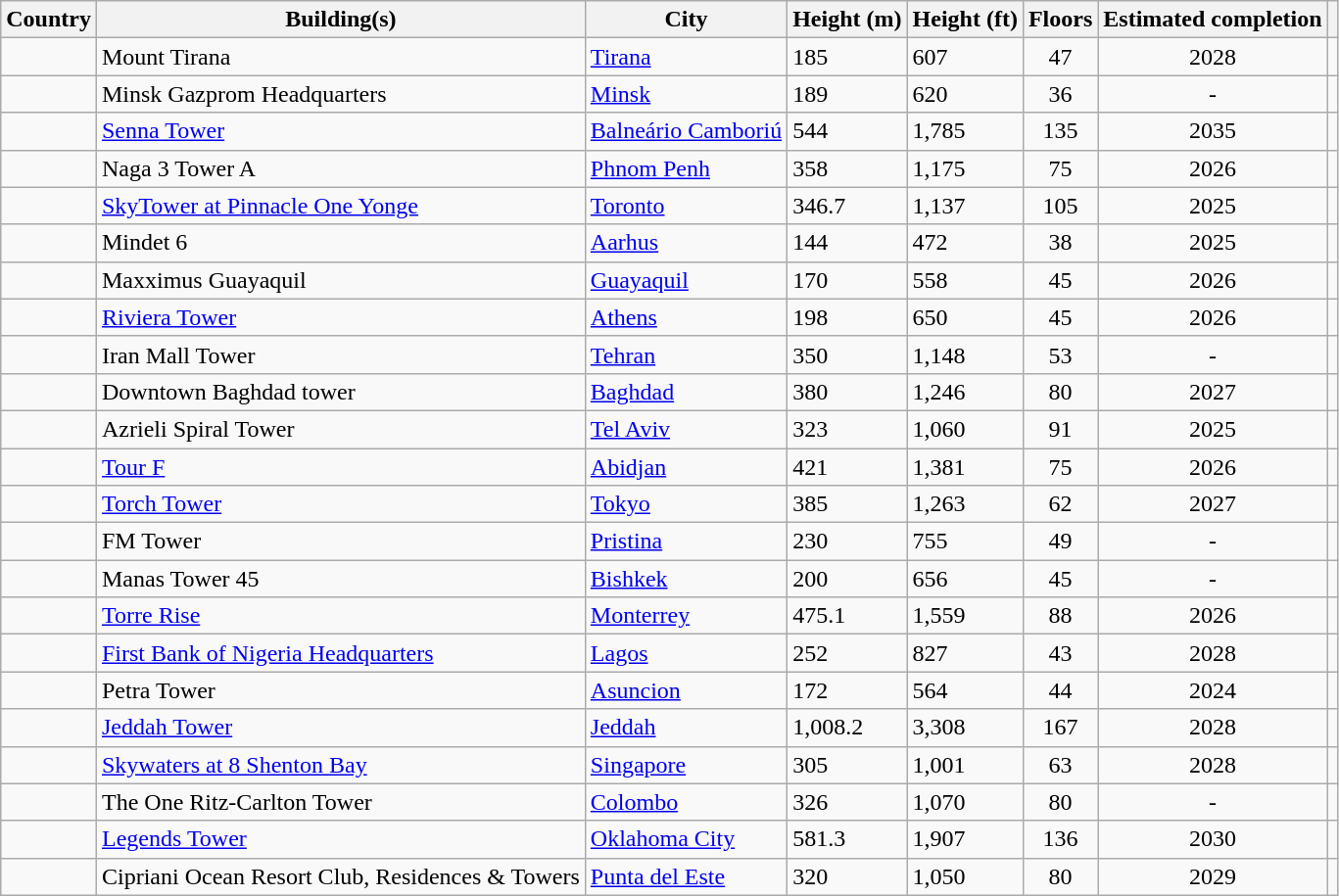<table class="wikitable sortable">
<tr>
<th>Country</th>
<th>Building(s)</th>
<th>City</th>
<th>Height (m)</th>
<th>Height (ft)</th>
<th>Floors</th>
<th>Estimated completion</th>
<th></th>
</tr>
<tr>
<td></td>
<td>Mount Tirana</td>
<td style="text-align: left;"><a href='#'>Tirana</a></td>
<td style="text-align: left;">185</td>
<td style="text-align: left;">607</td>
<td style="text-align: center;">47</td>
<td style="text-align: center;">2028</td>
<td></td>
</tr>
<tr>
<td></td>
<td>Minsk Gazprom Headquarters</td>
<td style="text-align: left;"><a href='#'>Minsk</a></td>
<td style="text-align: left;">189</td>
<td style="text-align: left;">620</td>
<td style="text-align: center;">36</td>
<td style="text-align: center;">-</td>
<td></td>
</tr>
<tr>
<td></td>
<td><a href='#'>Senna Tower</a></td>
<td style="text-align: left;"><a href='#'>Balneário Camboriú</a></td>
<td style="text-align: left;">544</td>
<td style="text-align: left;">1,785</td>
<td style="text-align: center;">135</td>
<td style="text-align: center;">2035</td>
<td></td>
</tr>
<tr>
<td></td>
<td>Naga 3 Tower A</td>
<td style="text-align: left;"><a href='#'>Phnom Penh</a></td>
<td style="text-align: left;">358</td>
<td style="text-align: left;">1,175</td>
<td style="text-align: center">75</td>
<td style="text-align: center;">2026</td>
<td></td>
</tr>
<tr>
<td></td>
<td><a href='#'>SkyTower at Pinnacle One Yonge</a></td>
<td style="text-align: left;"><a href='#'>Toronto</a></td>
<td style="text-align: left;">346.7</td>
<td style="text-align: left;">1,137</td>
<td style="text-align: center;">105</td>
<td style="text-align: center;">2025</td>
<td style="text-align: center;"></td>
</tr>
<tr>
<td></td>
<td>Mindet 6</td>
<td style="text-align: left;"><a href='#'>Aarhus</a></td>
<td style="text-align: left;">144</td>
<td style="text-align: left;">472</td>
<td style="text-align: center;">38</td>
<td style="text-align: center;">2025</td>
<td></td>
</tr>
<tr>
<td></td>
<td>Maxximus Guayaquil</td>
<td style="text-align: left;"><a href='#'>Guayaquil</a></td>
<td style="text-align: left;">170</td>
<td style="text-align: left;">558</td>
<td style="text-align: center;">45</td>
<td style="text-align: center;">2026</td>
<td></td>
</tr>
<tr>
<td></td>
<td><a href='#'>Riviera Tower</a></td>
<td style="text-align: left;"><a href='#'>Athens</a></td>
<td style="text-align: left;">198</td>
<td style="text-align: left;">650</td>
<td style="text-align: center;">45</td>
<td style="text-align: center;">2026</td>
<td style="text-align: center;"></td>
</tr>
<tr>
<td></td>
<td>Iran Mall Tower</td>
<td style="text-align: left;"><a href='#'>Tehran</a></td>
<td style="text-align: left;">350</td>
<td style="text-align: left;">1,148</td>
<td style="text-align: center;">53</td>
<td style="text-align: center;">-</td>
<td style="text-align: center;"></td>
</tr>
<tr>
<td></td>
<td>Downtown Baghdad tower</td>
<td style="text-align: left;"><a href='#'>Baghdad</a></td>
<td style="text-align: left;">380</td>
<td style="text-align: left;">1,246</td>
<td style="text-align: center;">80</td>
<td style="text-align: center;">2027</td>
<td></td>
</tr>
<tr>
<td></td>
<td>Azrieli Spiral Tower</td>
<td style="text-align: left;"><a href='#'>Tel Aviv</a></td>
<td style="text-align: left;">323</td>
<td style="text-align: left;">1,060</td>
<td style="text-align: center;">91</td>
<td style="text-align: center;">2025</td>
<td></td>
</tr>
<tr>
<td></td>
<td><a href='#'>Tour F</a></td>
<td style="text-align: left;"><a href='#'>Abidjan</a></td>
<td style="text-align: left;">421</td>
<td style="text-align: left;">1,381</td>
<td style="text-align: center;">75</td>
<td style="text-align: center;">2026</td>
<td></td>
</tr>
<tr>
<td></td>
<td><a href='#'>Torch Tower</a></td>
<td style="text-align: left; "><a href='#'>Tokyo</a></td>
<td style="text-align: left; ">385</td>
<td style="text-align: left; ">1,263</td>
<td style="text-align: center; ">62</td>
<td style="text-align: center; ">2027</td>
<td style="text-align: center; "></td>
</tr>
<tr>
<td></td>
<td>FM Tower</td>
<td style="text-align: left;"><a href='#'>Pristina</a></td>
<td style="text-align: left;">230</td>
<td style="text-align: left;">755</td>
<td style="text-align: center;">49</td>
<td style="text-align: center;">-</td>
<td></td>
</tr>
<tr>
<td></td>
<td>Manas Tower 45</td>
<td style="text-align: left;"><a href='#'>Bishkek</a></td>
<td style="text-align: left;">200</td>
<td style="text-align: left;">656</td>
<td style="text-align: center;">45</td>
<td style="text-align: center;">-</td>
<td></td>
</tr>
<tr>
<td></td>
<td><a href='#'>Torre Rise</a></td>
<td style="text-align: left;"><a href='#'>Monterrey</a></td>
<td style="text-align: left;">475.1</td>
<td style="text-align: left;">1,559</td>
<td style="text-align: center;">88</td>
<td style="text-align: center;">2026</td>
<td></td>
</tr>
<tr>
<td></td>
<td><a href='#'>First Bank of Nigeria Headquarters</a></td>
<td style="text-align: left;"><a href='#'>Lagos</a></td>
<td style="text-align: left;">252</td>
<td style="text-align: left;">827</td>
<td style="text-align: center;">43</td>
<td style="text-align: center;">2028</td>
<td></td>
</tr>
<tr>
<td></td>
<td>Petra Tower</td>
<td style="text-align: left;"><a href='#'>Asuncion</a></td>
<td style="text-align: left;">172</td>
<td style="text-align: left;">564</td>
<td style="text-align: center;">44</td>
<td style="text-align: center;">2024</td>
<td></td>
</tr>
<tr>
<td></td>
<td><a href='#'>Jeddah Tower</a></td>
<td style="text-align: left;"><a href='#'>Jeddah</a></td>
<td style="text-align: left;">1,008.2</td>
<td style="text-align: left;">3,308</td>
<td style="text-align: center;">167</td>
<td style="text-align: center;">2028</td>
<td></td>
</tr>
<tr>
<td></td>
<td><a href='#'>Skywaters at 8 Shenton Bay</a></td>
<td style="text-align: left;"><a href='#'>Singapore</a></td>
<td style="text-align: left;">305</td>
<td style="text-align: left;">1,001</td>
<td style="text-align: center;">63</td>
<td style="text-align: center;">2028</td>
<td></td>
</tr>
<tr>
<td></td>
<td>The One Ritz-Carlton Tower</td>
<td style="text-align: left;"><a href='#'>Colombo</a></td>
<td style="text-align: left;">326</td>
<td style="text-align: left;">1,070</td>
<td style="text-align: center;">80</td>
<td style="text-align: center;">-</td>
<td></td>
</tr>
<tr>
<td></td>
<td><a href='#'>Legends Tower</a></td>
<td style="text-align: left;"><a href='#'>Oklahoma City</a></td>
<td style="text-align: left;">581.3</td>
<td style="text-align: left;">1,907</td>
<td style="text-align: center;">136</td>
<td style="text-align: center;">2030</td>
<td></td>
</tr>
<tr>
<td></td>
<td>Cipriani Ocean Resort Club, Residences & Towers</td>
<td style="text-align: left;"><a href='#'>Punta del Este</a></td>
<td style="text-align: left;">320</td>
<td style="text-align: left;">1,050</td>
<td style="text-align: center;">80</td>
<td style="text-align: center;">2029</td>
<td></td>
</tr>
</table>
